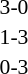<table style="width:50%;" cellspacing="1">
<tr>
<th width=15%></th>
<th width=10%></th>
<th width=15%></th>
</tr>
<tr>
</tr>
<tr style=font-size:90%>
<td align=right></td>
<td align=center>3-0</td>
<td></td>
</tr>
<tr style=font-size:90%>
<td align=right></td>
<td align=center>1-3</td>
<td></td>
</tr>
<tr style=font-size:90%>
<td align=right></td>
<td align=center>0-3</td>
<td></td>
</tr>
</table>
